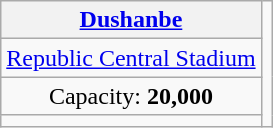<table class="wikitable" style="text-align:center">
<tr>
<th><a href='#'>Dushanbe</a></th>
<td rowspan=4></td>
</tr>
<tr>
<td><a href='#'>Republic Central Stadium</a></td>
</tr>
<tr>
<td>Capacity: <strong>20,000</strong></td>
</tr>
<tr>
<td></td>
</tr>
</table>
